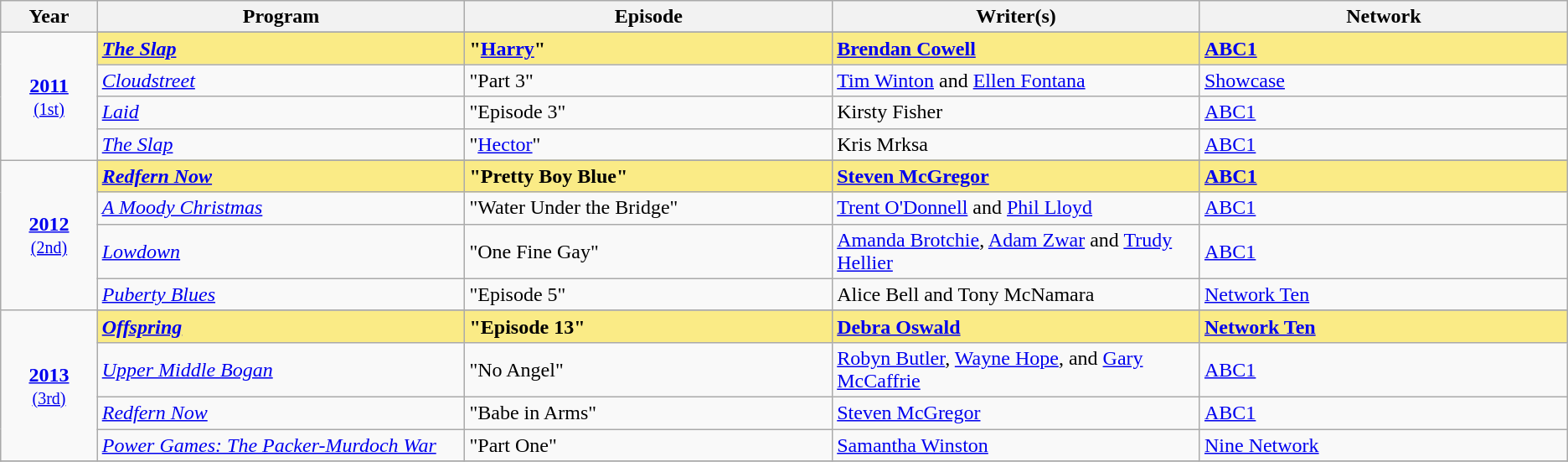<table class="sortable wikitable">
<tr>
<th width="5%">Year</th>
<th width="19%">Program</th>
<th width="19%">Episode</th>
<th width="19%">Writer(s)</th>
<th width="19%">Network</th>
</tr>
<tr>
<td rowspan="5" align="center"><strong><a href='#'>2011</a></strong><br><small><a href='#'>(1st)</a></small></td>
</tr>
<tr style="background:#FAEB86">
<td><strong><em><a href='#'>The Slap</a></em></strong></td>
<td><strong>"<a href='#'>Harry</a>"</strong></td>
<td><strong><a href='#'>Brendan Cowell</a></strong></td>
<td><strong><a href='#'>ABC1</a></strong></td>
</tr>
<tr>
<td><em><a href='#'>Cloudstreet</a></em></td>
<td>"Part 3"</td>
<td><a href='#'>Tim Winton</a> and <a href='#'>Ellen Fontana</a></td>
<td><a href='#'>Showcase</a></td>
</tr>
<tr>
<td><em><a href='#'>Laid</a></em></td>
<td>"Episode 3"</td>
<td>Kirsty Fisher</td>
<td><a href='#'>ABC1</a></td>
</tr>
<tr>
<td><em><a href='#'>The Slap</a></em></td>
<td>"<a href='#'>Hector</a>"</td>
<td>Kris Mrksa</td>
<td><a href='#'>ABC1</a></td>
</tr>
<tr>
<td rowspan="5" align="center"><strong><a href='#'>2012</a></strong><br><small><a href='#'>(2nd)</a></small></td>
</tr>
<tr style="background:#FAEB86">
<td><strong><em><a href='#'>Redfern Now</a></em></strong></td>
<td><strong>"Pretty Boy Blue"</strong></td>
<td><strong><a href='#'>Steven McGregor</a></strong></td>
<td><strong><a href='#'>ABC1</a></strong></td>
</tr>
<tr>
<td><em><a href='#'>A Moody Christmas</a></em></td>
<td>"Water Under the Bridge"</td>
<td><a href='#'>Trent O'Donnell</a> and <a href='#'>Phil Lloyd</a></td>
<td><a href='#'>ABC1</a></td>
</tr>
<tr>
<td><em><a href='#'>Lowdown</a></em></td>
<td>"One Fine Gay"</td>
<td><a href='#'>Amanda Brotchie</a>, <a href='#'>Adam Zwar</a> and <a href='#'>Trudy Hellier</a></td>
<td><a href='#'>ABC1</a></td>
</tr>
<tr>
<td><em><a href='#'>Puberty Blues</a></em></td>
<td>"Episode 5"</td>
<td>Alice Bell and Tony McNamara</td>
<td><a href='#'>Network Ten</a></td>
</tr>
<tr>
<td rowspan="5" align="center"><strong><a href='#'>2013</a></strong><br><small><a href='#'>(3rd)</a></small></td>
</tr>
<tr style="background:#FAEB86">
<td><strong><em><a href='#'>Offspring</a></em></strong></td>
<td><strong>"Episode 13"</strong></td>
<td><strong><a href='#'>Debra Oswald</a></strong></td>
<td><strong><a href='#'>Network Ten</a></strong></td>
</tr>
<tr>
<td><em><a href='#'>Upper Middle Bogan</a></em></td>
<td>"No Angel"</td>
<td><a href='#'>Robyn Butler</a>, <a href='#'>Wayne Hope</a>, and <a href='#'>Gary McCaffrie</a></td>
<td><a href='#'>ABC1</a></td>
</tr>
<tr>
<td><em><a href='#'>Redfern Now</a></em></td>
<td>"Babe in Arms"</td>
<td><a href='#'>Steven McGregor</a></td>
<td><a href='#'>ABC1</a></td>
</tr>
<tr>
<td><em><a href='#'>Power Games: The Packer-Murdoch War</a></em></td>
<td>"Part One"</td>
<td><a href='#'>Samantha Winston</a></td>
<td><a href='#'>Nine Network</a></td>
</tr>
<tr>
</tr>
</table>
